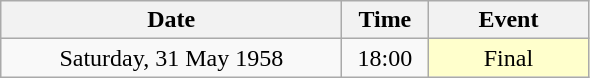<table class = "wikitable" style="text-align:center;">
<tr>
<th width=220>Date</th>
<th width=50>Time</th>
<th width=100>Event</th>
</tr>
<tr>
<td>Saturday, 31 May 1958</td>
<td>18:00</td>
<td bgcolor=ffffcc>Final</td>
</tr>
</table>
